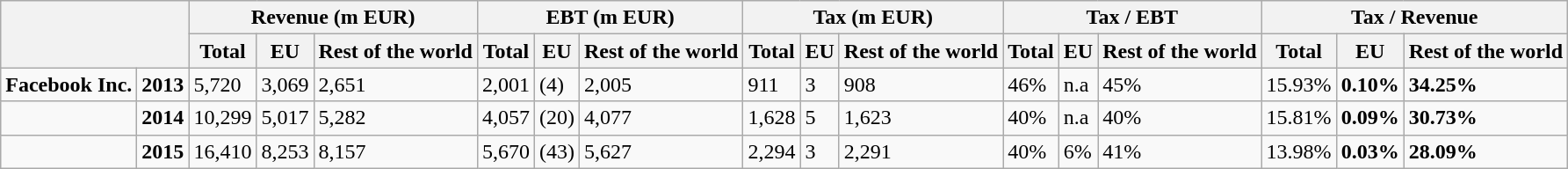<table class="wikitable">
<tr>
<th colspan="2" rowspan="2"></th>
<th colspan="3">Revenue (m EUR)</th>
<th colspan="3">EBT (m EUR)</th>
<th colspan="3">Tax (m EUR)</th>
<th colspan="3">Tax / EBT</th>
<th colspan="3">Tax / Revenue</th>
</tr>
<tr>
<th>Total</th>
<th>EU</th>
<th>Rest of the world</th>
<th>Total</th>
<th>EU</th>
<th>Rest of the world</th>
<th>Total</th>
<th>EU</th>
<th>Rest of the world</th>
<th>Total</th>
<th>EU</th>
<th>Rest of the world</th>
<th>Total</th>
<th>EU</th>
<th>Rest of the world</th>
</tr>
<tr>
<td><strong>Facebook Inc.</strong></td>
<td><strong>2013</strong></td>
<td>5,720</td>
<td>3,069</td>
<td>2,651</td>
<td>2,001</td>
<td>(4)</td>
<td>2,005</td>
<td>911</td>
<td>3</td>
<td>908</td>
<td>46%</td>
<td>n.a</td>
<td>45%</td>
<td>15.93%</td>
<td><strong>0.10%</strong></td>
<td><strong>34.25%</strong></td>
</tr>
<tr>
<td></td>
<td><strong>2014</strong></td>
<td>10,299</td>
<td>5,017</td>
<td>5,282</td>
<td>4,057</td>
<td>(20)</td>
<td>4,077</td>
<td>1,628</td>
<td>5</td>
<td>1,623</td>
<td>40%</td>
<td>n.a</td>
<td>40%</td>
<td>15.81%</td>
<td><strong>0.09%</strong></td>
<td><strong>30.73%</strong></td>
</tr>
<tr>
<td></td>
<td><strong>2015</strong></td>
<td>16,410</td>
<td>8,253</td>
<td>8,157</td>
<td>5,670</td>
<td>(43)</td>
<td>5,627</td>
<td>2,294</td>
<td>3</td>
<td>2,291</td>
<td>40%</td>
<td>6%</td>
<td>41%</td>
<td>13.98%</td>
<td><strong>0.03%</strong></td>
<td><strong>28.09%</strong></td>
</tr>
</table>
